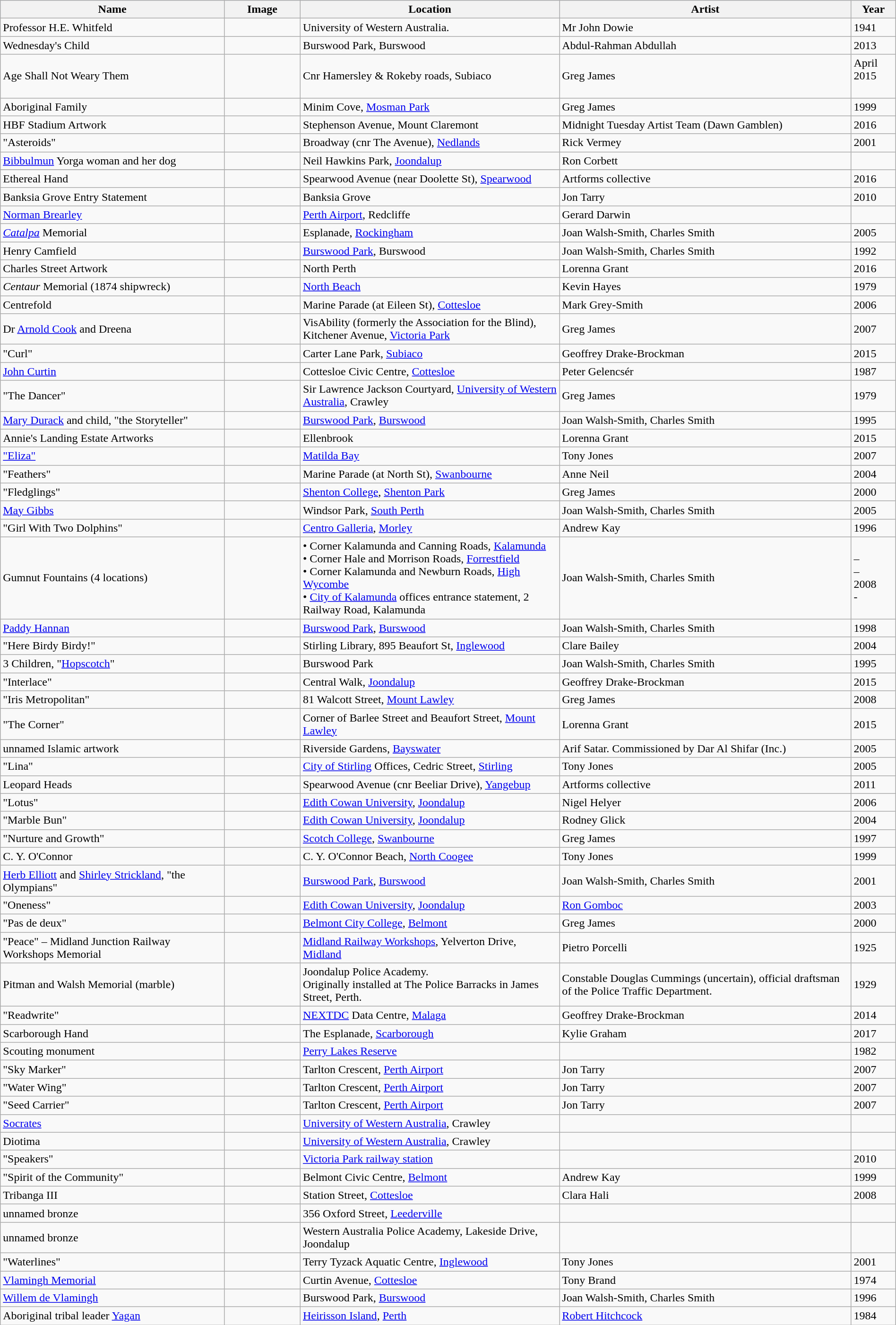<table class="wikitable" style="width:100%;">
<tr style="background:#def; text-align:center;">
<th style="width:25%;">Name</th>
<th style="width:100px;">Image</th>
<th>Location</th>
<th>Artist</th>
<th>Year</th>
</tr>
<tr>
<td>Professor H.E. Whitfeld</td>
<td></td>
<td>University of Western Australia.<br></td>
<td>Mr John Dowie</td>
<td>1941</td>
</tr>
<tr>
<td>Wednesday's Child</td>
<td></td>
<td>Burswood Park, Burswood<br></td>
<td>Abdul-Rahman Abdullah</td>
<td>2013</td>
</tr>
<tr>
<td>Age Shall Not Weary Them</td>
<td></td>
<td>Cnr Hamersley & Rokeby roads, Subiaco<br></td>
<td>Greg James</td>
<td>April 2015<br><br></td>
</tr>
<tr>
<td>Aboriginal Family</td>
<td></td>
<td>Minim Cove, <a href='#'>Mosman Park</a></td>
<td>Greg James</td>
<td>1999</td>
</tr>
<tr>
<td>HBF Stadium Artwork</td>
<td></td>
<td>Stephenson Avenue, Mount Claremont</td>
<td>Midnight Tuesday Artist Team (Dawn Gamblen)</td>
<td>2016</td>
</tr>
<tr>
<td>"Asteroids"</td>
<td></td>
<td>Broadway (cnr The Avenue), <a href='#'>Nedlands</a></td>
<td>Rick Vermey</td>
<td>2001</td>
</tr>
<tr>
<td><a href='#'>Bibbulmun</a> Yorga woman and her dog</td>
<td></td>
<td>Neil Hawkins Park, <a href='#'>Joondalup</a></td>
<td>Ron Corbett</td>
</tr>
<tr>
</tr>
<tr>
<td>Ethereal Hand</td>
<td></td>
<td>Spearwood Avenue (near Doolette St), <a href='#'>Spearwood</a></td>
<td>Artforms collective</td>
<td>2016</td>
</tr>
<tr>
<td>Banksia Grove Entry Statement</td>
<td></td>
<td>Banksia Grove</td>
<td>Jon Tarry</td>
<td>2010</td>
</tr>
<tr>
<td><a href='#'>Norman Brearley</a></td>
<td></td>
<td><a href='#'>Perth Airport</a>, Redcliffe</td>
<td>Gerard Darwin</td>
<td></td>
</tr>
<tr>
<td><a href='#'><em>Catalpa</em></a> Memorial</td>
<td></td>
<td>Esplanade, <a href='#'>Rockingham</a></td>
<td>Joan Walsh-Smith, Charles Smith</td>
<td>2005</td>
</tr>
<tr>
<td>Henry Camfield</td>
<td></td>
<td><a href='#'>Burswood Park</a>, Burswood</td>
<td>Joan Walsh-Smith, Charles Smith</td>
<td>1992</td>
</tr>
<tr>
<td>Charles Street Artwork</td>
<td></td>
<td>North Perth</td>
<td>Lorenna Grant</td>
<td>2016</td>
</tr>
<tr>
<td><em>Centaur</em> Memorial (1874 shipwreck)</td>
<td></td>
<td><a href='#'>North Beach</a></td>
<td>Kevin Hayes</td>
<td>1979</td>
</tr>
<tr>
<td>Centrefold</td>
<td></td>
<td>Marine Parade (at Eileen St), <a href='#'>Cottesloe</a></td>
<td>Mark Grey-Smith</td>
<td>2006</td>
</tr>
<tr>
<td>Dr <a href='#'>Arnold Cook</a> and Dreena</td>
<td></td>
<td>VisAbility (formerly the Association for the Blind), Kitchener Avenue, <a href='#'>Victoria Park</a></td>
<td>Greg James</td>
<td>2007</td>
</tr>
<tr>
<td>"Curl"</td>
<td></td>
<td>Carter Lane Park, <a href='#'>Subiaco</a></td>
<td>Geoffrey Drake-Brockman</td>
<td>2015</td>
</tr>
<tr>
<td><a href='#'>John Curtin</a></td>
<td></td>
<td>Cottesloe Civic Centre, <a href='#'>Cottesloe</a></td>
<td>Peter Gelencsér</td>
<td>1987</td>
</tr>
<tr>
<td>"The Dancer"</td>
<td></td>
<td>Sir Lawrence Jackson Courtyard, <a href='#'>University of Western Australia</a>, Crawley</td>
<td>Greg James</td>
<td>1979</td>
</tr>
<tr>
<td><a href='#'>Mary Durack</a> and child, "the Storyteller"</td>
<td></td>
<td><a href='#'>Burswood Park</a>, <a href='#'>Burswood</a></td>
<td>Joan Walsh-Smith, Charles Smith</td>
<td>1995</td>
</tr>
<tr>
<td>Annie's Landing Estate Artworks</td>
<td></td>
<td>Ellenbrook</td>
<td>Lorenna Grant</td>
<td>2015</td>
</tr>
<tr>
<td><a href='#'>"Eliza"</a></td>
<td></td>
<td><a href='#'>Matilda Bay</a></td>
<td>Tony Jones</td>
<td>2007</td>
</tr>
<tr>
<td>"Feathers"</td>
<td></td>
<td>Marine Parade (at North St), <a href='#'>Swanbourne</a></td>
<td>Anne Neil</td>
<td>2004</td>
</tr>
<tr>
<td>"Fledglings"</td>
<td></td>
<td><a href='#'>Shenton College</a>, <a href='#'>Shenton Park</a></td>
<td>Greg James</td>
<td>2000</td>
</tr>
<tr>
<td><a href='#'>May Gibbs</a></td>
<td></td>
<td>Windsor Park, <a href='#'>South Perth</a></td>
<td>Joan Walsh-Smith, Charles Smith</td>
<td>2005</td>
</tr>
<tr>
<td>"Girl With Two Dolphins"</td>
<td></td>
<td><a href='#'>Centro Galleria</a>, <a href='#'>Morley</a></td>
<td>Andrew Kay</td>
<td>1996</td>
</tr>
<tr>
<td>Gumnut Fountains (4 locations)</td>
<td></td>
<td>• Corner Kalamunda and Canning Roads, <a href='#'>Kalamunda</a><br>• Corner Hale and Morrison Roads, <a href='#'>Forrestfield</a><br>• Corner Kalamunda and Newburn Roads, <a href='#'>High Wycombe</a><br>• <a href='#'>City of Kalamunda</a> offices entrance statement, 2 Railway Road, Kalamunda</td>
<td>Joan Walsh-Smith, Charles Smith</td>
<td>– <br> – <br>2008<br>-</td>
</tr>
<tr>
<td><a href='#'>Paddy Hannan</a></td>
<td></td>
<td><a href='#'>Burswood Park</a>, <a href='#'>Burswood</a></td>
<td>Joan Walsh-Smith, Charles Smith</td>
<td>1998</td>
</tr>
<tr>
<td>"Here Birdy Birdy!"</td>
<td></td>
<td>Stirling Library, 895 Beaufort St, <a href='#'>Inglewood</a></td>
<td>Clare Bailey</td>
<td>2004</td>
</tr>
<tr>
<td>3 Children, "<a href='#'>Hopscotch</a>"</td>
<td></td>
<td>Burswood Park</td>
<td>Joan Walsh-Smith, Charles Smith</td>
<td>1995</td>
</tr>
<tr>
<td>"Interlace"</td>
<td></td>
<td>Central Walk, <a href='#'>Joondalup</a></td>
<td>Geoffrey Drake-Brockman</td>
<td>2015</td>
</tr>
<tr>
<td>"Iris Metropolitan"</td>
<td></td>
<td>81 Walcott Street, <a href='#'>Mount Lawley</a></td>
<td>Greg James</td>
<td>2008</td>
</tr>
<tr>
<td>"The Corner"</td>
<td></td>
<td>Corner of Barlee Street and Beaufort Street, <a href='#'>Mount Lawley</a></td>
<td>Lorenna Grant</td>
<td>2015</td>
</tr>
<tr>
<td>unnamed Islamic artwork</td>
<td></td>
<td>Riverside Gardens, <a href='#'>Bayswater</a></td>
<td>Arif Satar. Commissioned by Dar Al Shifar (Inc.)</td>
<td>2005</td>
</tr>
<tr>
<td>"Lina"</td>
<td></td>
<td><a href='#'>City of Stirling</a> Offices, Cedric Street, <a href='#'>Stirling</a></td>
<td>Tony Jones</td>
<td>2005</td>
</tr>
<tr>
<td>Leopard Heads</td>
<td></td>
<td>Spearwood Avenue (cnr Beeliar Drive), <a href='#'>Yangebup</a></td>
<td>Artforms collective</td>
<td>2011</td>
</tr>
<tr>
<td>"Lotus"</td>
<td></td>
<td><a href='#'>Edith Cowan University</a>, <a href='#'>Joondalup</a></td>
<td>Nigel Helyer</td>
<td>2006</td>
</tr>
<tr>
<td>"Marble Bun"</td>
<td></td>
<td><a href='#'>Edith Cowan University</a>, <a href='#'>Joondalup</a></td>
<td>Rodney Glick</td>
<td>2004</td>
</tr>
<tr>
<td>"Nurture and Growth"</td>
<td></td>
<td><a href='#'>Scotch College</a>, <a href='#'>Swanbourne</a></td>
<td>Greg James</td>
<td>1997</td>
</tr>
<tr>
<td>C. Y. O'Connor</td>
<td></td>
<td>C. Y. O'Connor Beach, <a href='#'>North Coogee</a></td>
<td>Tony Jones</td>
<td>1999</td>
</tr>
<tr>
<td><a href='#'>Herb Elliott</a> and <a href='#'>Shirley Strickland</a>, "the Olympians"</td>
<td></td>
<td><a href='#'>Burswood Park</a>, <a href='#'>Burswood</a></td>
<td>Joan Walsh-Smith, Charles Smith</td>
<td>2001</td>
</tr>
<tr>
<td>"Oneness"</td>
<td></td>
<td><a href='#'>Edith Cowan University</a>, <a href='#'>Joondalup</a></td>
<td><a href='#'>Ron Gomboc</a></td>
<td>2003</td>
</tr>
<tr>
<td>"Pas de deux"</td>
<td></td>
<td><a href='#'>Belmont City College</a>, <a href='#'>Belmont</a></td>
<td>Greg James</td>
<td>2000</td>
</tr>
<tr>
<td>"Peace" – Midland Junction Railway Workshops Memorial</td>
<td></td>
<td><a href='#'>Midland Railway Workshops</a>, Yelverton Drive, <a href='#'>Midland</a></td>
<td>Pietro Porcelli</td>
<td>1925</td>
</tr>
<tr>
<td>Pitman and Walsh Memorial (marble)</td>
<td></td>
<td>Joondalup Police Academy.<br>Originally installed at The Police Barracks in James Street, Perth.</td>
<td>Constable Douglas Cummings (uncertain), official draftsman of the Police Traffic Department.</td>
<td>1929</td>
</tr>
<tr>
<td>"Readwrite"</td>
<td></td>
<td><a href='#'>NEXTDC</a> Data Centre, <a href='#'>Malaga</a></td>
<td>Geoffrey Drake-Brockman</td>
<td>2014</td>
</tr>
<tr>
<td>Scarborough Hand</td>
<td></td>
<td>The Esplanade, <a href='#'>Scarborough</a></td>
<td>Kylie Graham</td>
<td>2017</td>
</tr>
<tr>
<td>Scouting monument</td>
<td></td>
<td><a href='#'>Perry Lakes Reserve</a></td>
<td></td>
<td>1982</td>
</tr>
<tr>
<td>"Sky Marker"</td>
<td></td>
<td>Tarlton Crescent, <a href='#'>Perth Airport</a></td>
<td>Jon Tarry</td>
<td>2007</td>
</tr>
<tr>
<td>"Water Wing"</td>
<td></td>
<td>Tarlton Crescent, <a href='#'>Perth Airport</a></td>
<td>Jon Tarry</td>
<td>2007</td>
</tr>
<tr>
<td>"Seed Carrier"</td>
<td></td>
<td>Tarlton Crescent, <a href='#'>Perth Airport</a></td>
<td>Jon Tarry</td>
<td>2007</td>
</tr>
<tr>
<td><a href='#'>Socrates</a></td>
<td></td>
<td><a href='#'>University of Western Australia</a>, Crawley<br></td>
<td></td>
<td></td>
</tr>
<tr>
<td>Diotima</td>
<td></td>
<td><a href='#'>University of Western Australia</a>, Crawley<br></td>
<td></td>
<td></td>
</tr>
<tr>
<td>"Speakers"</td>
<td></td>
<td><a href='#'>Victoria Park railway station</a></td>
<td></td>
<td>2010</td>
</tr>
<tr>
<td>"Spirit of the Community"</td>
<td></td>
<td>Belmont Civic Centre, <a href='#'>Belmont</a></td>
<td>Andrew Kay</td>
<td>1999</td>
</tr>
<tr>
<td>Tribanga III</td>
<td></td>
<td>Station Street, <a href='#'>Cottesloe</a></td>
<td>Clara Hali</td>
<td>2008</td>
</tr>
<tr>
<td>unnamed bronze</td>
<td></td>
<td>356 Oxford Street, <a href='#'>Leederville</a></td>
<td></td>
<td></td>
</tr>
<tr>
<td>unnamed bronze</td>
<td></td>
<td>Western Australia Police Academy, Lakeside Drive, Joondalup</td>
<td></td>
<td></td>
</tr>
<tr>
<td>"Waterlines"</td>
<td></td>
<td>Terry Tyzack Aquatic Centre, <a href='#'>Inglewood</a></td>
<td>Tony Jones</td>
<td>2001</td>
</tr>
<tr>
<td><a href='#'>Vlamingh Memorial</a></td>
<td></td>
<td>Curtin Avenue, <a href='#'>Cottesloe</a></td>
<td>Tony Brand</td>
<td>1974</td>
</tr>
<tr>
<td><a href='#'>Willem de Vlamingh</a></td>
<td></td>
<td>Burswood Park, <a href='#'>Burswood</a><br></td>
<td>Joan Walsh-Smith, Charles Smith</td>
<td>1996</td>
</tr>
<tr>
<td>Aboriginal tribal leader <a href='#'>Yagan</a></td>
<td></td>
<td><a href='#'>Heirisson Island</a>, <a href='#'>Perth</a></td>
<td><a href='#'>Robert Hitchcock</a></td>
<td>1984</td>
</tr>
</table>
